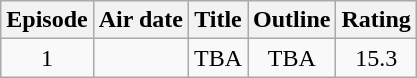<table class="wikitable" style="text-align:center">
<tr>
<th>Episode</th>
<th>Air date</th>
<th>Title</th>
<th>Outline</th>
<th>Rating</th>
</tr>
<tr>
<td>1</td>
<td></td>
<td>TBA</td>
<td>TBA</td>
<td>15.3</td>
</tr>
</table>
